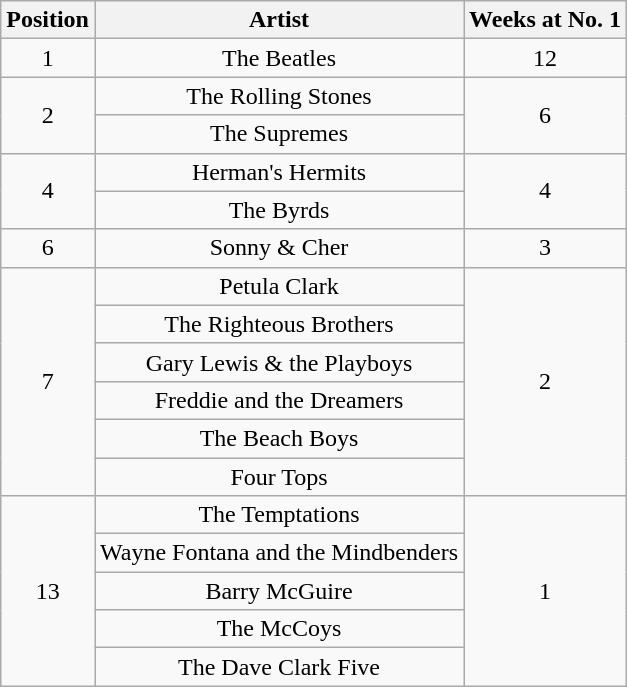<table class="wikitable plainrowheaders" style="text-align:center;">
<tr>
<th>Position</th>
<th>Artist</th>
<th>Weeks at No. 1</th>
</tr>
<tr>
<td>1</td>
<td>The Beatles</td>
<td>12</td>
</tr>
<tr>
<td rowspan=2>2</td>
<td>The Rolling Stones</td>
<td rowspan=2>6</td>
</tr>
<tr>
<td>The Supremes</td>
</tr>
<tr>
<td rowspan=2>4</td>
<td>Herman's Hermits</td>
<td rowspan=2>4</td>
</tr>
<tr>
<td>The Byrds</td>
</tr>
<tr>
<td>6</td>
<td>Sonny & Cher</td>
<td>3</td>
</tr>
<tr>
<td rowspan=6>7</td>
<td>Petula Clark</td>
<td rowspan=6>2</td>
</tr>
<tr>
<td>The Righteous Brothers</td>
</tr>
<tr>
<td>Gary Lewis & the Playboys</td>
</tr>
<tr>
<td>Freddie and the Dreamers</td>
</tr>
<tr>
<td>The Beach Boys</td>
</tr>
<tr>
<td>Four Tops</td>
</tr>
<tr>
<td rowspan=5>13</td>
<td>The Temptations</td>
<td rowspan=5>1</td>
</tr>
<tr>
<td>Wayne Fontana and the Mindbenders</td>
</tr>
<tr>
<td>Barry McGuire</td>
</tr>
<tr>
<td>The McCoys</td>
</tr>
<tr>
<td>The Dave Clark Five</td>
</tr>
</table>
